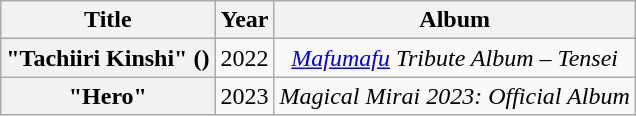<table class="wikitable plainrowheaders" style="text-align:center;">
<tr>
<th scope="col">Title</th>
<th scope="col">Year</th>
<th scope="col">Album</th>
</tr>
<tr>
<th scope="row">"Tachiiri Kinshi" ()<br></th>
<td>2022</td>
<td><em><a href='#'>Mafumafu</a> Tribute Album – Tensei</em></td>
</tr>
<tr>
<th scope="row">"Hero"<br></th>
<td>2023</td>
<td><em>Magical Mirai 2023: Official Album</em></td>
</tr>
</table>
